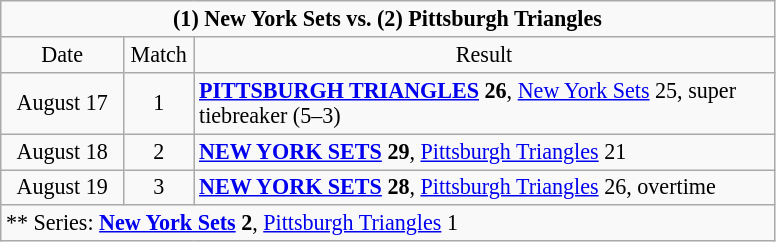<table class="wikitable" style="font-size:92%; text-align:left; line-height:normal; width=50%">
<tr>
<td style="text-align:center;" colspan=3><strong>(1) New York Sets vs. (2) Pittsburgh Triangles</strong></td>
</tr>
<tr>
<td style="text-align:center; width:75px">Date</td>
<td style="text-align:center; width:40px">Match</td>
<td style="text-align:center; width:380px">Result</td>
</tr>
<tr>
<td style="text-align:center;">August 17</td>
<td style="text-align:center;">1</td>
<td><strong><a href='#'>PITTSBURGH TRIANGLES</a> 26</strong>, <a href='#'>New York Sets</a> 25, super tiebreaker (5–3)</td>
</tr>
<tr>
<td style="text-align:center;">August 18</td>
<td style="text-align:center;">2</td>
<td><strong><a href='#'>NEW YORK SETS</a> 29</strong>, <a href='#'>Pittsburgh Triangles</a> 21</td>
</tr>
<tr>
<td style="text-align:center;">August 19</td>
<td style="text-align:center;">3</td>
<td><strong><a href='#'>NEW YORK SETS</a> 28</strong>, <a href='#'>Pittsburgh Triangles</a> 26, overtime</td>
</tr>
<tr>
<td style="text-align:left;" colspan=3>** Series: <strong><a href='#'>New York Sets</a> 2</strong>, <a href='#'>Pittsburgh Triangles</a> 1</td>
</tr>
</table>
